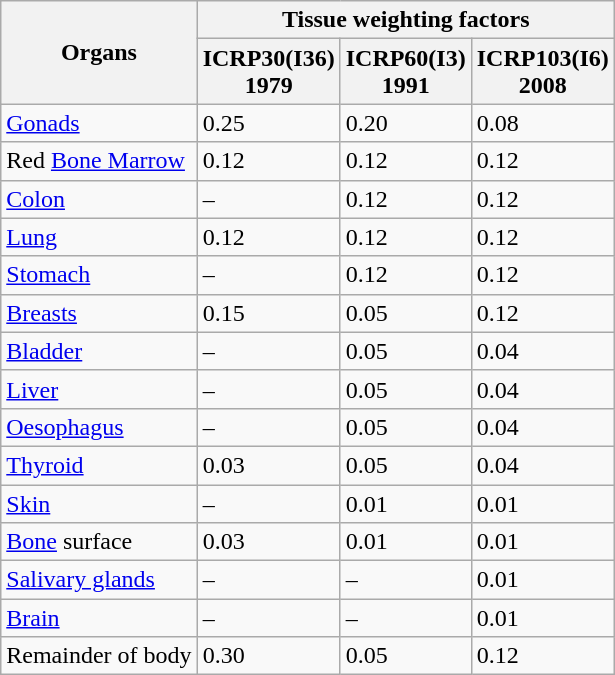<table class="wikitable">
<tr>
<th rowspan=2>Organs</th>
<th colspan=3>Tissue weighting factors</th>
</tr>
<tr>
<th>ICRP30(I36)<br>1979</th>
<th>ICRP60(I3)<br>1991</th>
<th>ICRP103(I6)<br>2008</th>
</tr>
<tr>
<td><a href='#'>Gonads</a></td>
<td>0.25</td>
<td>0.20</td>
<td>0.08</td>
</tr>
<tr>
<td>Red <a href='#'>Bone Marrow</a></td>
<td>0.12</td>
<td>0.12</td>
<td>0.12</td>
</tr>
<tr>
<td><a href='#'>Colon</a></td>
<td>–</td>
<td>0.12</td>
<td>0.12</td>
</tr>
<tr>
<td><a href='#'>Lung</a></td>
<td>0.12</td>
<td>0.12</td>
<td>0.12</td>
</tr>
<tr>
<td><a href='#'>Stomach</a></td>
<td>–</td>
<td>0.12</td>
<td>0.12</td>
</tr>
<tr>
<td><a href='#'>Breasts</a></td>
<td>0.15</td>
<td>0.05</td>
<td>0.12</td>
</tr>
<tr>
<td><a href='#'>Bladder</a></td>
<td>–</td>
<td>0.05</td>
<td>0.04</td>
</tr>
<tr>
<td><a href='#'>Liver</a></td>
<td>–</td>
<td>0.05</td>
<td>0.04</td>
</tr>
<tr>
<td><a href='#'>Oesophagus</a></td>
<td>–</td>
<td>0.05</td>
<td>0.04</td>
</tr>
<tr>
<td><a href='#'>Thyroid</a></td>
<td>0.03</td>
<td>0.05</td>
<td>0.04</td>
</tr>
<tr>
<td><a href='#'>Skin</a></td>
<td>–</td>
<td>0.01</td>
<td>0.01</td>
</tr>
<tr>
<td><a href='#'>Bone</a> surface</td>
<td>0.03</td>
<td>0.01</td>
<td>0.01</td>
</tr>
<tr>
<td><a href='#'>Salivary glands</a></td>
<td>–</td>
<td>–</td>
<td>0.01</td>
</tr>
<tr>
<td><a href='#'>Brain</a></td>
<td>–</td>
<td>–</td>
<td>0.01</td>
</tr>
<tr>
<td>Remainder of body</td>
<td>0.30</td>
<td>0.05</td>
<td>0.12</td>
</tr>
</table>
